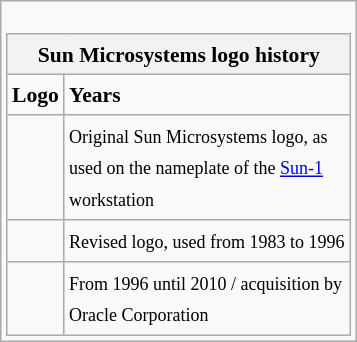<table class="wikitable floatright">
<tr>
<td><br><table style="font-size:90%; line-height:1.4em; width:230px; border-collapse:collapse; margin:0">
<tr>
<th colspan="2" style="text-align: center;">Sun Microsystems logo history</th>
</tr>
<tr style="border-bottom:1px solid #999">
<td><strong>Logo</strong></td>
<td><strong>Years</strong></td>
</tr>
<tr>
<td></td>
<td><small>Original Sun Microsystems logo, as used on the nameplate of the <a href='#'>Sun-1</a> workstation</small></td>
</tr>
<tr>
<td></td>
<td><small>Revised logo, used from 1983 to 1996</small></td>
</tr>
<tr>
<td></td>
<td><small>From 1996 until 2010 / acquisition by Oracle Corporation</small></td>
</tr>
</table>
</td>
</tr>
</table>
